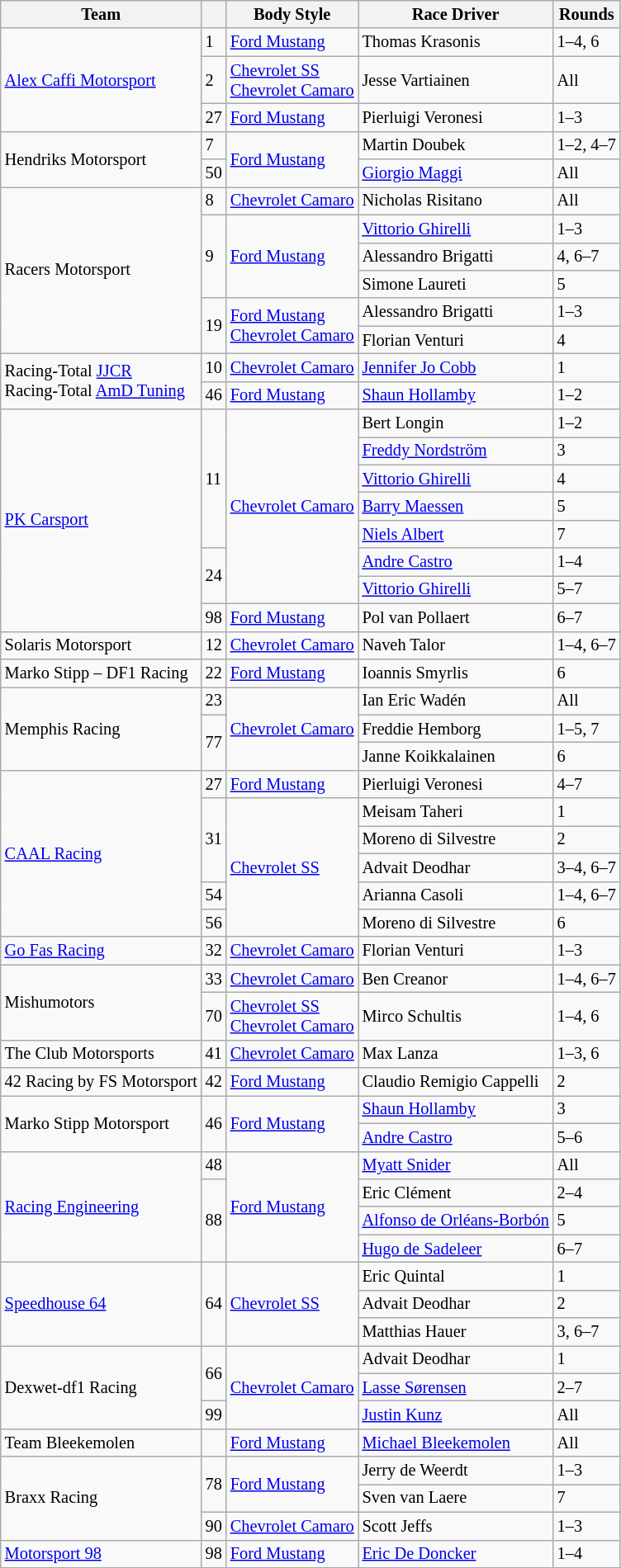<table class="wikitable" style="font-size: 85%">
<tr>
<th>Team</th>
<th></th>
<th>Body Style</th>
<th>Race Driver</th>
<th>Rounds</th>
</tr>
<tr>
<td rowspan ="3"> <a href='#'>Alex Caffi Motorsport</a></td>
<td>1</td>
<td><a href='#'>Ford Mustang</a></td>
<td> Thomas Krasonis</td>
<td>1–4, 6</td>
</tr>
<tr>
<td>2</td>
<td><a href='#'>Chevrolet SS</a> <small></small><br><a href='#'>Chevrolet Camaro</a> <small></small></td>
<td> Jesse Vartiainen</td>
<td>All</td>
</tr>
<tr>
<td>27</td>
<td><a href='#'>Ford Mustang</a></td>
<td> Pierluigi Veronesi</td>
<td>1–3</td>
</tr>
<tr>
<td rowspan="2"> Hendriks Motorsport</td>
<td>7</td>
<td rowspan="2"><a href='#'>Ford Mustang</a></td>
<td> Martin Doubek</td>
<td>1–2, 4–7</td>
</tr>
<tr>
<td>50</td>
<td> <a href='#'>Giorgio Maggi</a></td>
<td>All</td>
</tr>
<tr>
<td rowspan ="6"> Racers Motorsport</td>
<td>8</td>
<td><a href='#'>Chevrolet Camaro</a></td>
<td> Nicholas Risitano</td>
<td>All</td>
</tr>
<tr>
<td rowspan="3">9</td>
<td rowspan="3"><a href='#'>Ford Mustang</a></td>
<td> <a href='#'>Vittorio Ghirelli</a></td>
<td>1–3</td>
</tr>
<tr>
<td> Alessandro Brigatti</td>
<td>4, 6–7</td>
</tr>
<tr>
<td> Simone Laureti</td>
<td>5</td>
</tr>
<tr>
<td rowspan="2">19</td>
<td rowspan="2"><a href='#'>Ford Mustang</a> <small></small><br><a href='#'>Chevrolet Camaro</a> <small></small></td>
<td> Alessandro Brigatti</td>
<td>1–3</td>
</tr>
<tr>
<td> Florian Venturi</td>
<td>4</td>
</tr>
<tr>
<td rowspan ="2"> Racing-Total <a href='#'>JJCR</a><br> Racing-Total <a href='#'>AmD Tuning</a></td>
<td>10</td>
<td><a href='#'>Chevrolet Camaro</a></td>
<td> <a href='#'>Jennifer Jo Cobb</a></td>
<td>1</td>
</tr>
<tr>
<td>46</td>
<td><a href='#'>Ford Mustang</a></td>
<td> <a href='#'>Shaun Hollamby</a></td>
<td>1–2</td>
</tr>
<tr>
<td rowspan="8"> <a href='#'>PK Carsport</a></td>
<td rowspan="5">11</td>
<td rowspan="7"><a href='#'>Chevrolet Camaro</a></td>
<td> Bert Longin</td>
<td>1–2</td>
</tr>
<tr>
<td> <a href='#'>Freddy Nordström</a></td>
<td>3</td>
</tr>
<tr>
<td> <a href='#'>Vittorio Ghirelli</a></td>
<td>4</td>
</tr>
<tr>
<td> <a href='#'>Barry Maessen</a></td>
<td>5</td>
</tr>
<tr>
<td> <a href='#'>Niels Albert</a></td>
<td>7</td>
</tr>
<tr>
<td rowspan="2">24</td>
<td> <a href='#'>Andre Castro</a></td>
<td>1–4</td>
</tr>
<tr>
<td> <a href='#'>Vittorio Ghirelli</a></td>
<td>5–7</td>
</tr>
<tr>
<td>98</td>
<td><a href='#'>Ford Mustang</a></td>
<td> Pol van Pollaert</td>
<td>6–7</td>
</tr>
<tr>
<td> Solaris Motorsport</td>
<td>12</td>
<td><a href='#'>Chevrolet Camaro</a></td>
<td> Naveh Talor</td>
<td>1–4, 6–7</td>
</tr>
<tr>
<td> Marko Stipp – DF1 Racing</td>
<td>22</td>
<td><a href='#'>Ford Mustang</a></td>
<td> Ioannis Smyrlis</td>
<td>6</td>
</tr>
<tr>
<td rowspan ="3"> Memphis Racing</td>
<td>23</td>
<td rowspan ="3"><a href='#'>Chevrolet Camaro</a></td>
<td> Ian Eric Wadén</td>
<td>All</td>
</tr>
<tr>
<td rowspan ="2">77</td>
<td> Freddie Hemborg</td>
<td>1–5, 7</td>
</tr>
<tr>
<td> Janne Koikkalainen</td>
<td>6</td>
</tr>
<tr>
<td rowspan ="6"> <a href='#'>CAAL Racing</a></td>
<td>27</td>
<td><a href='#'>Ford Mustang</a></td>
<td> Pierluigi Veronesi</td>
<td>4–7</td>
</tr>
<tr>
<td rowspan ="3">31</td>
<td rowspan ="5"><a href='#'>Chevrolet SS</a></td>
<td> Meisam Taheri</td>
<td>1</td>
</tr>
<tr>
<td> Moreno di Silvestre</td>
<td>2</td>
</tr>
<tr>
<td> Advait Deodhar</td>
<td>3–4, 6–7</td>
</tr>
<tr>
<td>54</td>
<td> Arianna Casoli</td>
<td>1–4, 6–7</td>
</tr>
<tr>
<td>56</td>
<td> Moreno di Silvestre</td>
<td>6</td>
</tr>
<tr>
<td> <a href='#'>Go Fas Racing</a></td>
<td>32</td>
<td><a href='#'>Chevrolet Camaro</a></td>
<td> Florian Venturi</td>
<td>1–3</td>
</tr>
<tr>
<td rowspan ="2"> Mishumotors</td>
<td>33</td>
<td><a href='#'>Chevrolet Camaro</a></td>
<td> Ben Creanor</td>
<td>1–4, 6–7</td>
</tr>
<tr>
<td>70</td>
<td><a href='#'>Chevrolet SS</a> <small></small><br><a href='#'>Chevrolet Camaro</a> <small></small></td>
<td> Mirco Schultis</td>
<td>1–4, 6</td>
</tr>
<tr>
<td> The Club Motorsports</td>
<td>41</td>
<td><a href='#'>Chevrolet Camaro</a></td>
<td> Max Lanza</td>
<td>1–3, 6</td>
</tr>
<tr>
<td> 42 Racing by FS Motorsport</td>
<td>42</td>
<td><a href='#'>Ford Mustang</a></td>
<td> Claudio Remigio Cappelli</td>
<td>2</td>
</tr>
<tr>
<td rowspan ="2"> Marko Stipp Motorsport</td>
<td rowspan="2">46</td>
<td rowspan="2"><a href='#'>Ford Mustang</a></td>
<td> <a href='#'>Shaun Hollamby</a></td>
<td>3</td>
</tr>
<tr>
<td> <a href='#'>Andre Castro</a></td>
<td>5–6</td>
</tr>
<tr>
<td rowspan="4"> <a href='#'>Racing Engineering</a></td>
<td>48</td>
<td rowspan="4"><a href='#'>Ford Mustang</a></td>
<td> <a href='#'>Myatt Snider</a></td>
<td>All</td>
</tr>
<tr>
<td rowspan="3">88</td>
<td> Eric Clément</td>
<td>2–4</td>
</tr>
<tr>
<td> <a href='#'>Alfonso de Orléans-Borbón</a></td>
<td>5</td>
</tr>
<tr>
<td> <a href='#'>Hugo de Sadeleer</a></td>
<td>6–7</td>
</tr>
<tr>
<td rowspan="3"> <a href='#'>Speedhouse 64</a></td>
<td rowspan="3">64</td>
<td rowspan="3"><a href='#'>Chevrolet SS</a></td>
<td> Eric Quintal</td>
<td>1</td>
</tr>
<tr>
<td> Advait Deodhar</td>
<td>2</td>
</tr>
<tr>
<td> Matthias Hauer</td>
<td>3, 6–7</td>
</tr>
<tr>
<td rowspan="3"> Dexwet-df1 Racing</td>
<td rowspan="2">66</td>
<td rowspan="3"><a href='#'>Chevrolet Camaro</a></td>
<td> Advait Deodhar</td>
<td>1</td>
</tr>
<tr>
<td> <a href='#'>Lasse Sørensen</a></td>
<td>2–7</td>
</tr>
<tr>
<td>99</td>
<td> <a href='#'>Justin Kunz</a></td>
<td>All</td>
</tr>
<tr>
<td> Team Bleekemolen</td>
<td></td>
<td><a href='#'>Ford Mustang</a></td>
<td> <a href='#'>Michael Bleekemolen</a></td>
<td>All</td>
</tr>
<tr>
<td rowspan="3"> Braxx Racing</td>
<td rowspan="2">78</td>
<td rowspan="2"><a href='#'>Ford Mustang</a></td>
<td> Jerry de Weerdt</td>
<td>1–3</td>
</tr>
<tr>
<td> Sven van Laere</td>
<td>7</td>
</tr>
<tr>
<td>90</td>
<td><a href='#'>Chevrolet Camaro</a></td>
<td> Scott Jeffs</td>
<td>1–3</td>
</tr>
<tr>
<td> <a href='#'>Motorsport 98</a></td>
<td>98</td>
<td><a href='#'>Ford Mustang</a></td>
<td> <a href='#'>Eric De Doncker</a></td>
<td>1–4</td>
</tr>
</table>
